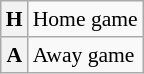<table class="wikitable plainrowheaders" style="font-size:90%;">
<tr>
<th scope=row><strong>H</strong></th>
<td>Home game</td>
</tr>
<tr>
<th scope=row><strong>A</strong></th>
<td>Away game</td>
</tr>
</table>
